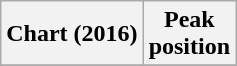<table class="wikitable plainrowheaders" style="text-align:center">
<tr>
<th scope="col">Chart (2016)</th>
<th scope="col">Peak<br>position</th>
</tr>
<tr>
</tr>
</table>
